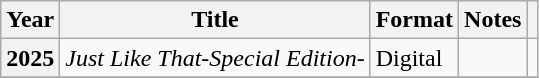<table class="wikitable">
<tr>
<th>Year</th>
<th>Title</th>
<th>Format</th>
<th>Notes</th>
<th></th>
</tr>
<tr>
<th>2025</th>
<td><em>Just Like That-Special Edition-</em></td>
<td>Digital</td>
<td></td>
<td></td>
</tr>
<tr>
</tr>
</table>
